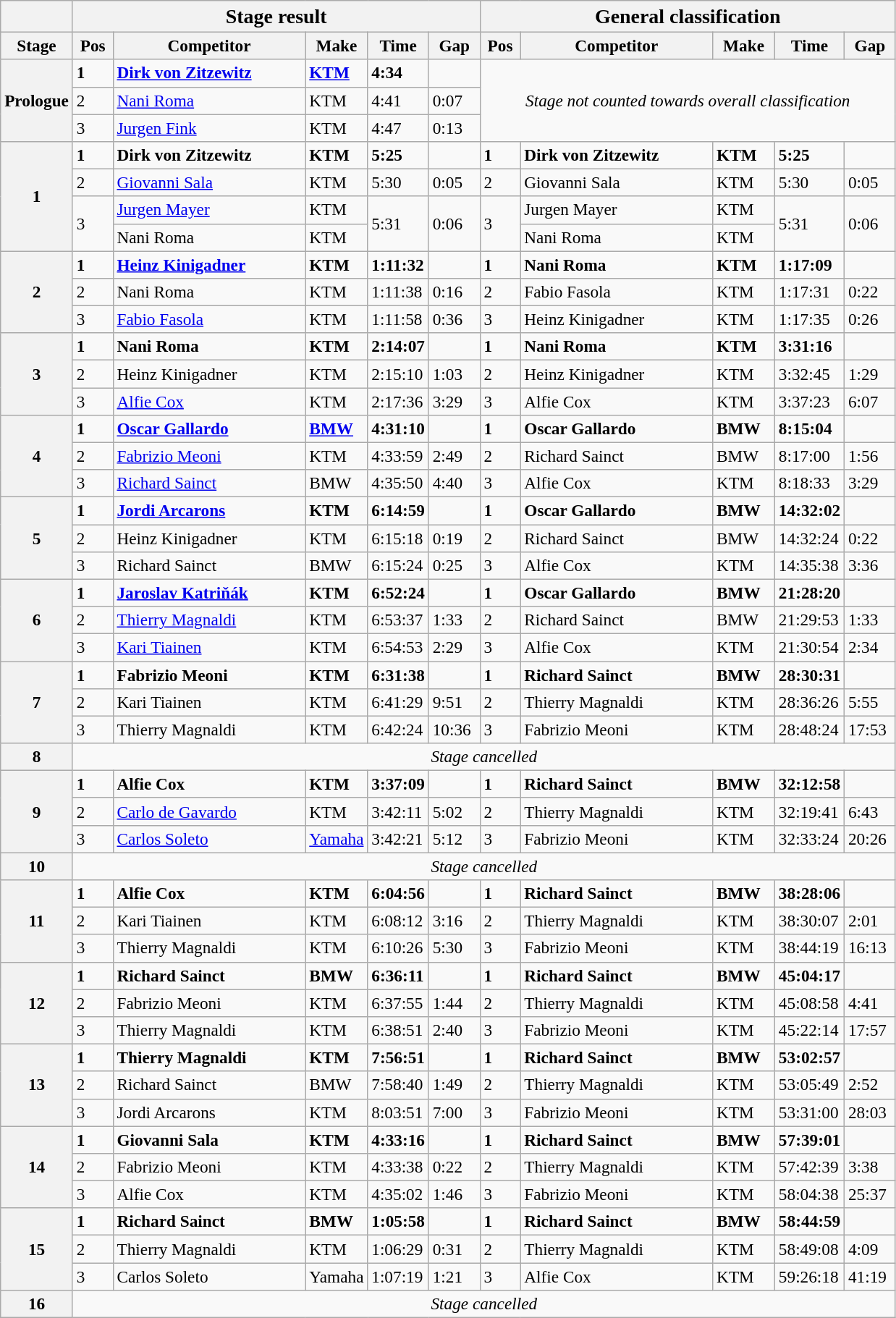<table class="wikitable" style="font-size:97%;">
<tr>
<th></th>
<th colspan=5><big>Stage result </big></th>
<th colspan=5><big>General classification</big></th>
</tr>
<tr>
<th width="40px">Stage</th>
<th width="30px">Pos</th>
<th width="170px">Competitor</th>
<th width="50px">Make</th>
<th width="40px">Time</th>
<th width="40px">Gap</th>
<th width="30px">Pos</th>
<th width="170px">Competitor</th>
<th width="50px">Make</th>
<th width="40px">Time</th>
<th width="40px">Gap</th>
</tr>
<tr>
<th rowspan=3><strong>Prologue</strong></th>
<td><strong>1</strong></td>
<td><strong> <a href='#'>Dirk von Zitzewitz</a></strong></td>
<td><strong><a href='#'>KTM</a></strong></td>
<td><strong>4:34</strong></td>
<td></td>
<td colspan=5 rowspan=3 align=center><em>Stage not counted towards overall classification</em></td>
</tr>
<tr>
<td>2</td>
<td> <a href='#'>Nani Roma</a></td>
<td>KTM</td>
<td>4:41</td>
<td>0:07</td>
</tr>
<tr>
<td>3</td>
<td> <a href='#'>Jurgen Fink</a></td>
<td>KTM</td>
<td>4:47</td>
<td>0:13</td>
</tr>
<tr>
<th rowspan=4><strong>1</strong></th>
<td><strong>1</strong></td>
<td><strong> Dirk von Zitzewitz</strong></td>
<td><strong>KTM</strong></td>
<td><strong>5:25</strong></td>
<td></td>
<td><strong>1</strong></td>
<td><strong> Dirk von Zitzewitz</strong></td>
<td><strong>KTM</strong></td>
<td><strong>5:25</strong></td>
<td></td>
</tr>
<tr>
<td>2</td>
<td> <a href='#'>Giovanni Sala</a></td>
<td>KTM</td>
<td>5:30</td>
<td>0:05</td>
<td>2</td>
<td> Giovanni Sala</td>
<td>KTM</td>
<td>5:30</td>
<td>0:05</td>
</tr>
<tr>
<td rowspan=2>3</td>
<td> <a href='#'>Jurgen Mayer</a></td>
<td>KTM</td>
<td rowspan=2>5:31</td>
<td rowspan=2>0:06</td>
<td rowspan=2>3</td>
<td> Jurgen Mayer</td>
<td>KTM</td>
<td rowspan=2>5:31</td>
<td rowspan=2>0:06</td>
</tr>
<tr>
<td> Nani Roma</td>
<td>KTM</td>
<td> Nani Roma</td>
<td>KTM</td>
</tr>
<tr>
<th rowspan=3><strong>2</strong></th>
<td><strong>1</strong></td>
<td><strong> <a href='#'>Heinz Kinigadner</a></strong></td>
<td><strong>KTM</strong></td>
<td><strong>1:11:32</strong></td>
<td></td>
<td><strong>1</strong></td>
<td><strong> Nani Roma</strong></td>
<td><strong>KTM</strong></td>
<td><strong>1:17:09</strong></td>
<td></td>
</tr>
<tr>
<td>2</td>
<td> Nani Roma</td>
<td>KTM</td>
<td>1:11:38</td>
<td>0:16</td>
<td>2</td>
<td> Fabio Fasola</td>
<td>KTM</td>
<td>1:17:31</td>
<td>0:22</td>
</tr>
<tr>
<td>3</td>
<td> <a href='#'>Fabio Fasola</a></td>
<td>KTM</td>
<td>1:11:58</td>
<td>0:36</td>
<td>3</td>
<td> Heinz Kinigadner</td>
<td>KTM</td>
<td>1:17:35</td>
<td>0:26</td>
</tr>
<tr>
<th rowspan=3><strong>3</strong></th>
<td><strong>1</strong></td>
<td><strong> Nani Roma</strong></td>
<td><strong>KTM</strong></td>
<td><strong>2:14:07</strong></td>
<td></td>
<td><strong>1</strong></td>
<td><strong> Nani Roma</strong></td>
<td><strong>KTM</strong></td>
<td><strong>3:31:16</strong></td>
<td></td>
</tr>
<tr>
<td>2</td>
<td> Heinz Kinigadner</td>
<td>KTM</td>
<td>2:15:10</td>
<td>1:03</td>
<td>2</td>
<td> Heinz Kinigadner</td>
<td>KTM</td>
<td>3:32:45</td>
<td>1:29</td>
</tr>
<tr>
<td>3</td>
<td> <a href='#'>Alfie Cox</a></td>
<td>KTM</td>
<td>2:17:36</td>
<td>3:29</td>
<td>3</td>
<td> Alfie Cox</td>
<td>KTM</td>
<td>3:37:23</td>
<td>6:07</td>
</tr>
<tr>
<th rowspan=3><strong>4</strong></th>
<td><strong>1</strong></td>
<td><strong> <a href='#'>Oscar Gallardo</a></strong></td>
<td><strong><a href='#'>BMW</a></strong></td>
<td><strong>4:31:10</strong></td>
<td></td>
<td><strong>1</strong></td>
<td><strong> Oscar Gallardo</strong></td>
<td><strong>BMW</strong></td>
<td><strong>8:15:04</strong></td>
<td></td>
</tr>
<tr>
<td>2</td>
<td> <a href='#'>Fabrizio Meoni</a></td>
<td>KTM</td>
<td>4:33:59</td>
<td>2:49</td>
<td>2</td>
<td> Richard Sainct</td>
<td>BMW</td>
<td>8:17:00</td>
<td>1:56</td>
</tr>
<tr>
<td>3</td>
<td> <a href='#'>Richard Sainct</a></td>
<td>BMW</td>
<td>4:35:50</td>
<td>4:40</td>
<td>3</td>
<td> Alfie Cox</td>
<td>KTM</td>
<td>8:18:33</td>
<td>3:29</td>
</tr>
<tr>
<th rowspan=3><strong>5</strong></th>
<td><strong>1</strong></td>
<td><strong> <a href='#'>Jordi Arcarons</a></strong></td>
<td><strong>KTM</strong></td>
<td><strong>6:14:59</strong></td>
<td></td>
<td><strong>1</strong></td>
<td><strong> Oscar Gallardo</strong></td>
<td><strong>BMW</strong></td>
<td><strong>14:32:02</strong></td>
<td></td>
</tr>
<tr>
<td>2</td>
<td> Heinz Kinigadner</td>
<td>KTM</td>
<td>6:15:18</td>
<td>0:19</td>
<td>2</td>
<td> Richard Sainct</td>
<td>BMW</td>
<td>14:32:24</td>
<td>0:22</td>
</tr>
<tr>
<td>3</td>
<td> Richard Sainct</td>
<td>BMW</td>
<td>6:15:24</td>
<td>0:25</td>
<td>3</td>
<td> Alfie Cox</td>
<td>KTM</td>
<td>14:35:38</td>
<td>3:36</td>
</tr>
<tr>
<th rowspan=3><strong>6</strong></th>
<td><strong>1</strong></td>
<td><strong> <a href='#'>Jaroslav Katriňák</a></strong></td>
<td><strong>KTM</strong></td>
<td><strong>6:52:24</strong></td>
<td></td>
<td><strong>1</strong></td>
<td><strong> Oscar Gallardo</strong></td>
<td><strong>BMW</strong></td>
<td><strong>21:28:20</strong></td>
<td></td>
</tr>
<tr>
<td>2</td>
<td> <a href='#'>Thierry Magnaldi</a></td>
<td>KTM</td>
<td>6:53:37</td>
<td>1:33</td>
<td>2</td>
<td> Richard Sainct</td>
<td>BMW</td>
<td>21:29:53</td>
<td>1:33</td>
</tr>
<tr>
<td>3</td>
<td> <a href='#'>Kari Tiainen</a></td>
<td>KTM</td>
<td>6:54:53</td>
<td>2:29</td>
<td>3</td>
<td> Alfie Cox</td>
<td>KTM</td>
<td>21:30:54</td>
<td>2:34</td>
</tr>
<tr>
<th rowspan=3><strong>7</strong></th>
<td><strong>1</strong></td>
<td><strong> Fabrizio Meoni</strong></td>
<td><strong>KTM</strong></td>
<td><strong>6:31:38</strong></td>
<td></td>
<td><strong>1</strong></td>
<td><strong> Richard Sainct</strong></td>
<td><strong>BMW</strong></td>
<td><strong>28:30:31</strong></td>
<td></td>
</tr>
<tr>
<td>2</td>
<td> Kari Tiainen</td>
<td>KTM</td>
<td>6:41:29</td>
<td>9:51</td>
<td>2</td>
<td> Thierry Magnaldi</td>
<td>KTM</td>
<td>28:36:26</td>
<td>5:55</td>
</tr>
<tr>
<td>3</td>
<td> Thierry Magnaldi</td>
<td>KTM</td>
<td>6:42:24</td>
<td>10:36</td>
<td>3</td>
<td> Fabrizio Meoni</td>
<td>KTM</td>
<td>28:48:24</td>
<td>17:53</td>
</tr>
<tr>
<th>8</th>
<td colspan=10 align=center><em>Stage cancelled</em></td>
</tr>
<tr>
<th rowspan=3><strong>9</strong></th>
<td><strong>1</strong></td>
<td><strong> Alfie Cox</strong></td>
<td><strong>KTM</strong></td>
<td><strong>3:37:09</strong></td>
<td></td>
<td><strong>1</strong></td>
<td><strong> Richard Sainct</strong></td>
<td><strong>BMW</strong></td>
<td><strong>32:12:58</strong></td>
<td></td>
</tr>
<tr>
<td>2</td>
<td> <a href='#'>Carlo de Gavardo</a></td>
<td>KTM</td>
<td>3:42:11</td>
<td>5:02</td>
<td>2</td>
<td> Thierry Magnaldi</td>
<td>KTM</td>
<td>32:19:41</td>
<td>6:43</td>
</tr>
<tr>
<td>3</td>
<td> <a href='#'>Carlos Soleto</a></td>
<td><a href='#'>Yamaha</a></td>
<td>3:42:21</td>
<td>5:12</td>
<td>3</td>
<td> Fabrizio Meoni</td>
<td>KTM</td>
<td>32:33:24</td>
<td>20:26</td>
</tr>
<tr>
<th>10</th>
<td colspan=10 align=center><em>Stage cancelled</em></td>
</tr>
<tr>
<th rowspan=3>11</th>
<td><strong>1</strong></td>
<td><strong> Alfie Cox</strong></td>
<td><strong>KTM</strong></td>
<td><strong>6:04:56</strong></td>
<td></td>
<td><strong>1</strong></td>
<td><strong> Richard Sainct</strong></td>
<td><strong>BMW</strong></td>
<td><strong>38:28:06</strong></td>
<td></td>
</tr>
<tr>
<td>2</td>
<td> Kari Tiainen</td>
<td>KTM</td>
<td>6:08:12</td>
<td>3:16</td>
<td>2</td>
<td> Thierry Magnaldi</td>
<td>KTM</td>
<td>38:30:07</td>
<td>2:01</td>
</tr>
<tr>
<td>3</td>
<td> Thierry Magnaldi</td>
<td>KTM</td>
<td>6:10:26</td>
<td>5:30</td>
<td>3</td>
<td> Fabrizio Meoni</td>
<td>KTM</td>
<td>38:44:19</td>
<td>16:13</td>
</tr>
<tr>
<th rowspan=3>12</th>
<td><strong>1</strong></td>
<td><strong> Richard Sainct</strong></td>
<td><strong>BMW</strong></td>
<td><strong>6:36:11</strong></td>
<td></td>
<td><strong>1</strong></td>
<td><strong> Richard Sainct</strong></td>
<td><strong>BMW</strong></td>
<td><strong>45:04:17</strong></td>
<td></td>
</tr>
<tr>
<td>2</td>
<td> Fabrizio Meoni</td>
<td>KTM</td>
<td>6:37:55</td>
<td>1:44</td>
<td>2</td>
<td> Thierry Magnaldi</td>
<td>KTM</td>
<td>45:08:58</td>
<td>4:41</td>
</tr>
<tr>
<td>3</td>
<td> Thierry Magnaldi</td>
<td>KTM</td>
<td>6:38:51</td>
<td>2:40</td>
<td>3</td>
<td> Fabrizio Meoni</td>
<td>KTM</td>
<td>45:22:14</td>
<td>17:57</td>
</tr>
<tr>
<th rowspan=3>13</th>
<td><strong>1</strong></td>
<td><strong> Thierry Magnaldi</strong></td>
<td><strong>KTM</strong></td>
<td><strong>7:56:51</strong></td>
<td></td>
<td><strong>1</strong></td>
<td><strong> Richard Sainct</strong></td>
<td><strong>BMW</strong></td>
<td><strong>53:02:57</strong></td>
<td></td>
</tr>
<tr>
<td>2</td>
<td> Richard Sainct</td>
<td>BMW</td>
<td>7:58:40</td>
<td>1:49</td>
<td>2</td>
<td> Thierry Magnaldi</td>
<td>KTM</td>
<td>53:05:49</td>
<td>2:52</td>
</tr>
<tr>
<td>3</td>
<td> Jordi Arcarons</td>
<td>KTM</td>
<td>8:03:51</td>
<td>7:00</td>
<td>3</td>
<td> Fabrizio Meoni</td>
<td>KTM</td>
<td>53:31:00</td>
<td>28:03</td>
</tr>
<tr>
<th rowspan=3>14</th>
<td><strong>1</strong></td>
<td><strong> Giovanni Sala</strong></td>
<td><strong>KTM</strong></td>
<td><strong>4:33:16</strong></td>
<td></td>
<td><strong>1</strong></td>
<td><strong> Richard Sainct</strong></td>
<td><strong>BMW</strong></td>
<td><strong>57:39:01</strong></td>
<td></td>
</tr>
<tr>
<td>2</td>
<td> Fabrizio Meoni</td>
<td>KTM</td>
<td>4:33:38</td>
<td>0:22</td>
<td>2</td>
<td> Thierry Magnaldi</td>
<td>KTM</td>
<td>57:42:39</td>
<td>3:38</td>
</tr>
<tr>
<td>3</td>
<td> Alfie Cox</td>
<td>KTM</td>
<td>4:35:02</td>
<td>1:46</td>
<td>3</td>
<td> Fabrizio Meoni</td>
<td>KTM</td>
<td>58:04:38</td>
<td>25:37</td>
</tr>
<tr>
<th rowspan=3>15</th>
<td><strong>1</strong></td>
<td><strong> Richard Sainct</strong></td>
<td><strong>BMW</strong></td>
<td><strong>1:05:58</strong></td>
<td></td>
<td><strong>1</strong></td>
<td><strong> Richard Sainct</strong></td>
<td><strong>BMW</strong></td>
<td><strong>58:44:59</strong></td>
<td></td>
</tr>
<tr>
<td>2</td>
<td> Thierry Magnaldi</td>
<td>KTM</td>
<td>1:06:29</td>
<td>0:31</td>
<td>2</td>
<td> Thierry Magnaldi</td>
<td>KTM</td>
<td>58:49:08</td>
<td>4:09</td>
</tr>
<tr>
<td>3</td>
<td> Carlos Soleto</td>
<td>Yamaha</td>
<td>1:07:19</td>
<td>1:21</td>
<td>3</td>
<td> Alfie Cox</td>
<td>KTM</td>
<td>59:26:18</td>
<td>41:19</td>
</tr>
<tr>
<th>16</th>
<td colspan=10 align=center><em>Stage cancelled</em></td>
</tr>
</table>
